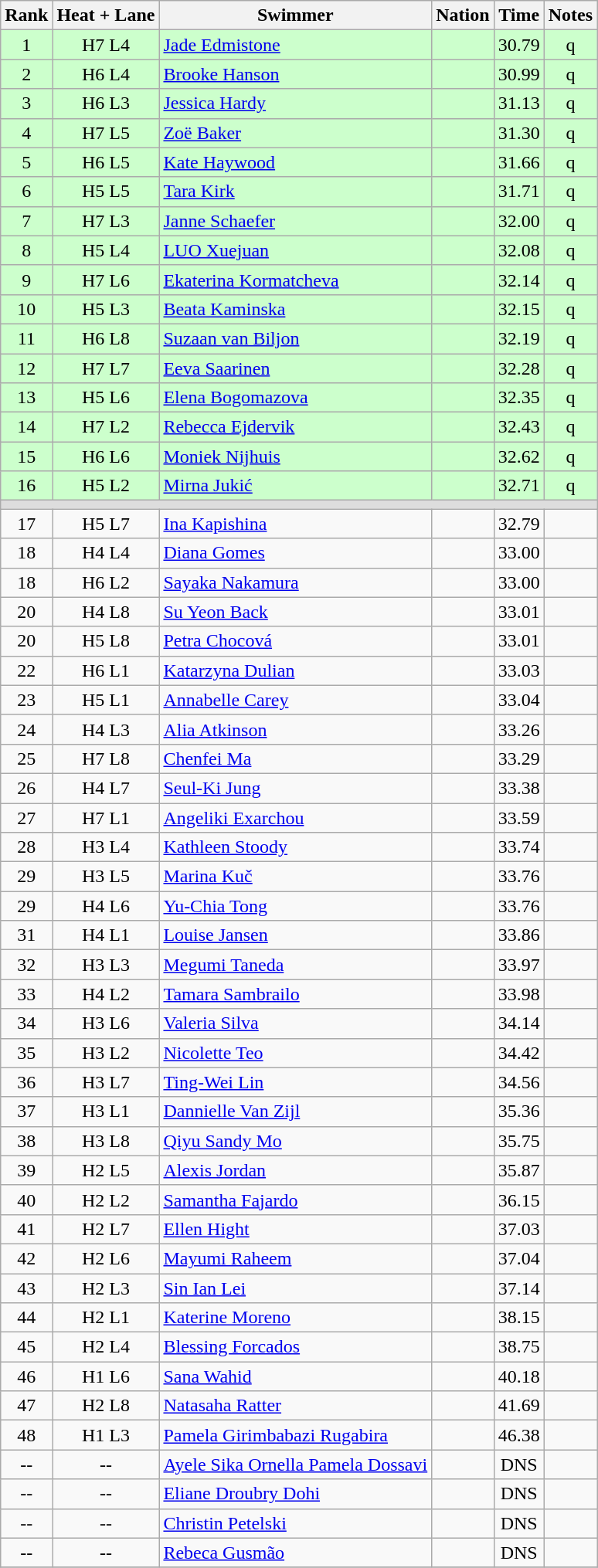<table class="wikitable sortable" style="text-align:center">
<tr>
<th>Rank</th>
<th>Heat + Lane</th>
<th>Swimmer</th>
<th>Nation</th>
<th>Time</th>
<th>Notes</th>
</tr>
<tr bgcolor=ccffcc>
<td>1</td>
<td>H7 L4</td>
<td align=left><a href='#'>Jade Edmistone</a></td>
<td align=left></td>
<td>30.79</td>
<td>q</td>
</tr>
<tr bgcolor=ccffcc>
<td>2</td>
<td>H6 L4</td>
<td align=left><a href='#'>Brooke Hanson</a></td>
<td align=left></td>
<td>30.99</td>
<td>q</td>
</tr>
<tr bgcolor=ccffcc>
<td>3</td>
<td>H6 L3</td>
<td align=left><a href='#'>Jessica Hardy</a></td>
<td align=left></td>
<td>31.13</td>
<td>q</td>
</tr>
<tr bgcolor=ccffcc>
<td>4</td>
<td>H7 L5</td>
<td align=left><a href='#'>Zoë Baker</a></td>
<td align=left></td>
<td>31.30</td>
<td>q</td>
</tr>
<tr bgcolor=ccffcc>
<td>5</td>
<td>H6 L5</td>
<td align=left><a href='#'>Kate Haywood</a></td>
<td align=left></td>
<td>31.66</td>
<td>q</td>
</tr>
<tr bgcolor=ccffcc>
<td>6</td>
<td>H5 L5</td>
<td align=left><a href='#'>Tara Kirk</a></td>
<td align=left></td>
<td>31.71</td>
<td>q</td>
</tr>
<tr bgcolor=ccffcc>
<td>7</td>
<td>H7 L3</td>
<td align=left><a href='#'>Janne Schaefer</a></td>
<td align=left></td>
<td>32.00</td>
<td>q</td>
</tr>
<tr bgcolor=ccffcc>
<td>8</td>
<td>H5 L4</td>
<td align=left><a href='#'>LUO Xuejuan</a></td>
<td align=left></td>
<td>32.08</td>
<td>q</td>
</tr>
<tr bgcolor=ccffcc>
<td>9</td>
<td>H7 L6</td>
<td align=left><a href='#'>Ekaterina Kormatcheva</a></td>
<td align=left></td>
<td>32.14</td>
<td>q</td>
</tr>
<tr bgcolor=ccffcc>
<td>10</td>
<td>H5 L3</td>
<td align=left><a href='#'>Beata Kaminska</a></td>
<td align=left></td>
<td>32.15</td>
<td>q</td>
</tr>
<tr bgcolor=ccffcc>
<td>11</td>
<td>H6 L8</td>
<td align=left><a href='#'>Suzaan van Biljon</a></td>
<td align=left></td>
<td>32.19</td>
<td>q</td>
</tr>
<tr bgcolor=ccffcc>
<td>12</td>
<td>H7 L7</td>
<td align=left><a href='#'>Eeva Saarinen</a></td>
<td align=left></td>
<td>32.28</td>
<td>q</td>
</tr>
<tr bgcolor=ccffcc>
<td>13</td>
<td>H5 L6</td>
<td align=left><a href='#'>Elena Bogomazova</a></td>
<td align=left></td>
<td>32.35</td>
<td>q</td>
</tr>
<tr bgcolor=ccffcc>
<td>14</td>
<td>H7 L2</td>
<td align=left><a href='#'>Rebecca Ejdervik</a></td>
<td align=left></td>
<td>32.43</td>
<td>q</td>
</tr>
<tr bgcolor=ccffcc>
<td>15</td>
<td>H6 L6</td>
<td align=left><a href='#'>Moniek Nijhuis</a></td>
<td align=left></td>
<td>32.62</td>
<td>q</td>
</tr>
<tr bgcolor=ccffcc>
<td>16</td>
<td>H5 L2</td>
<td align=left><a href='#'>Mirna Jukić</a></td>
<td align=left></td>
<td>32.71</td>
<td>q</td>
</tr>
<tr bgcolor=#DDDDDD>
<td colspan=6></td>
</tr>
<tr>
<td>17</td>
<td>H5 L7</td>
<td align=left><a href='#'>Ina Kapishina</a></td>
<td align=left></td>
<td>32.79</td>
<td></td>
</tr>
<tr>
<td>18</td>
<td>H4 L4</td>
<td align=left><a href='#'>Diana Gomes</a></td>
<td align=left></td>
<td>33.00</td>
<td></td>
</tr>
<tr>
<td>18</td>
<td>H6 L2</td>
<td align=left><a href='#'>Sayaka Nakamura</a></td>
<td align=left></td>
<td>33.00</td>
<td></td>
</tr>
<tr>
<td>20</td>
<td>H4 L8</td>
<td align=left><a href='#'>Su Yeon Back</a></td>
<td align=left></td>
<td>33.01</td>
<td></td>
</tr>
<tr>
<td>20</td>
<td>H5 L8</td>
<td align=left><a href='#'>Petra Chocová</a></td>
<td align=left></td>
<td>33.01</td>
<td></td>
</tr>
<tr>
<td>22</td>
<td>H6 L1</td>
<td align=left><a href='#'>Katarzyna Dulian</a></td>
<td align=left></td>
<td>33.03</td>
<td></td>
</tr>
<tr>
<td>23</td>
<td>H5 L1</td>
<td align=left><a href='#'>Annabelle Carey</a></td>
<td align=left></td>
<td>33.04</td>
<td></td>
</tr>
<tr>
<td>24</td>
<td>H4 L3</td>
<td align=left><a href='#'>Alia Atkinson</a></td>
<td align=left></td>
<td>33.26</td>
<td></td>
</tr>
<tr>
<td>25</td>
<td>H7 L8</td>
<td align=left><a href='#'>Chenfei Ma</a></td>
<td align=left></td>
<td>33.29</td>
<td></td>
</tr>
<tr>
<td>26</td>
<td>H4 L7</td>
<td align=left><a href='#'>Seul-Ki Jung</a></td>
<td align=left></td>
<td>33.38</td>
<td></td>
</tr>
<tr>
<td>27</td>
<td>H7 L1</td>
<td align=left><a href='#'>Angeliki Exarchou</a></td>
<td align=left></td>
<td>33.59</td>
<td></td>
</tr>
<tr>
<td>28</td>
<td>H3 L4</td>
<td align=left><a href='#'>Kathleen Stoody</a></td>
<td align=left></td>
<td>33.74</td>
<td></td>
</tr>
<tr>
<td>29</td>
<td>H3 L5</td>
<td align=left><a href='#'>Marina Kuč</a></td>
<td align=left></td>
<td>33.76</td>
<td></td>
</tr>
<tr>
<td>29</td>
<td>H4 L6</td>
<td align=left><a href='#'>Yu-Chia Tong</a></td>
<td align=left></td>
<td>33.76</td>
<td></td>
</tr>
<tr>
<td>31</td>
<td>H4 L1</td>
<td align=left><a href='#'>Louise Jansen</a></td>
<td align=left></td>
<td>33.86</td>
<td></td>
</tr>
<tr>
<td>32</td>
<td>H3 L3</td>
<td align=left><a href='#'>Megumi Taneda</a></td>
<td align=left></td>
<td>33.97</td>
<td></td>
</tr>
<tr>
<td>33</td>
<td>H4 L2</td>
<td align=left><a href='#'>Tamara Sambrailo</a></td>
<td align=left></td>
<td>33.98</td>
<td></td>
</tr>
<tr>
<td>34</td>
<td>H3 L6</td>
<td align=left><a href='#'>Valeria Silva</a></td>
<td align=left></td>
<td>34.14</td>
<td></td>
</tr>
<tr>
<td>35</td>
<td>H3 L2</td>
<td align=left><a href='#'>Nicolette Teo</a></td>
<td align=left></td>
<td>34.42</td>
<td></td>
</tr>
<tr>
<td>36</td>
<td>H3 L7</td>
<td align=left><a href='#'>Ting-Wei Lin</a></td>
<td align=left></td>
<td>34.56</td>
<td></td>
</tr>
<tr>
<td>37</td>
<td>H3 L1</td>
<td align=left><a href='#'>Dannielle Van Zijl</a></td>
<td align=left></td>
<td>35.36</td>
<td></td>
</tr>
<tr>
<td>38</td>
<td>H3 L8</td>
<td align=left><a href='#'>Qiyu Sandy Mo</a></td>
<td align=left></td>
<td>35.75</td>
<td></td>
</tr>
<tr>
<td>39</td>
<td>H2 L5</td>
<td align=left><a href='#'>Alexis Jordan</a></td>
<td align=left></td>
<td>35.87</td>
<td></td>
</tr>
<tr>
<td>40</td>
<td>H2 L2</td>
<td align=left><a href='#'>Samantha Fajardo</a></td>
<td align=left></td>
<td>36.15</td>
<td></td>
</tr>
<tr>
<td>41</td>
<td>H2 L7</td>
<td align=left><a href='#'>Ellen Hight</a></td>
<td align=left></td>
<td>37.03</td>
<td></td>
</tr>
<tr>
<td>42</td>
<td>H2 L6</td>
<td align=left><a href='#'>Mayumi Raheem</a></td>
<td align=left></td>
<td>37.04</td>
<td></td>
</tr>
<tr>
<td>43</td>
<td>H2 L3</td>
<td align=left><a href='#'>Sin Ian Lei</a></td>
<td align=left></td>
<td>37.14</td>
<td></td>
</tr>
<tr>
<td>44</td>
<td>H2 L1</td>
<td align=left><a href='#'>Katerine Moreno</a></td>
<td align=left></td>
<td>38.15</td>
<td></td>
</tr>
<tr>
<td>45</td>
<td>H2 L4</td>
<td align=left><a href='#'>Blessing Forcados</a></td>
<td align=left></td>
<td>38.75</td>
<td></td>
</tr>
<tr>
<td>46</td>
<td>H1 L6</td>
<td align=left><a href='#'>Sana Wahid</a></td>
<td align=left></td>
<td>40.18</td>
<td></td>
</tr>
<tr>
<td>47</td>
<td>H2 L8</td>
<td align=left><a href='#'>Natasaha Ratter</a></td>
<td align=left></td>
<td>41.69</td>
<td></td>
</tr>
<tr>
<td>48</td>
<td>H1 L3</td>
<td align=left><a href='#'>Pamela Girimbabazi Rugabira</a></td>
<td align=left></td>
<td>46.38</td>
<td></td>
</tr>
<tr>
<td>--</td>
<td>--</td>
<td align=left><a href='#'>Ayele Sika Ornella Pamela Dossavi</a></td>
<td align=left></td>
<td>DNS</td>
<td></td>
</tr>
<tr>
<td>--</td>
<td>--</td>
<td align=left><a href='#'>Eliane Droubry Dohi</a></td>
<td align=left></td>
<td>DNS</td>
<td></td>
</tr>
<tr>
<td>--</td>
<td>--</td>
<td align=left><a href='#'>Christin Petelski</a></td>
<td align=left></td>
<td>DNS</td>
<td></td>
</tr>
<tr>
<td>--</td>
<td>--</td>
<td align=left><a href='#'>Rebeca Gusmão</a></td>
<td align=left></td>
<td>DNS</td>
<td></td>
</tr>
<tr>
</tr>
</table>
